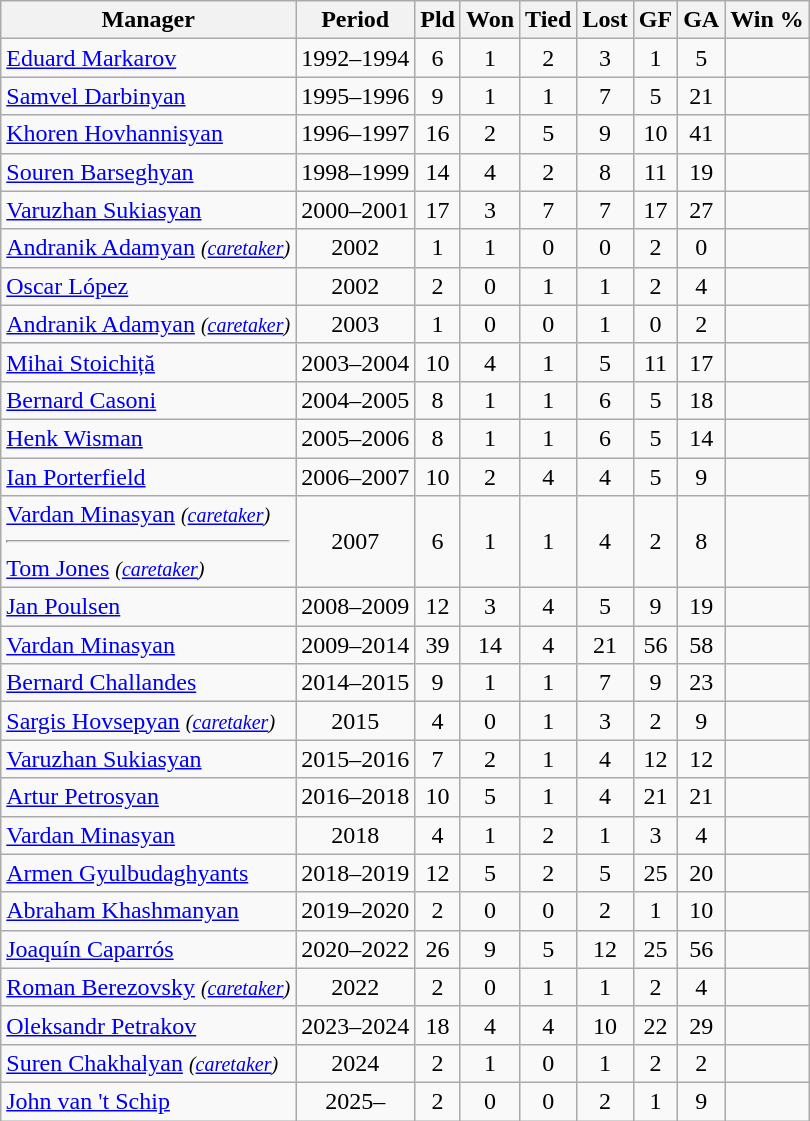<table class="wikitable"  style="text-align:center">
<tr>
<th>Manager</th>
<th>Period</th>
<th>Pld</th>
<th>Won</th>
<th>Tied</th>
<th>Lost</th>
<th>GF</th>
<th>GA</th>
<th>Win %</th>
</tr>
<tr>
<td style="text-align: left; "> <a href='#'>Eduard Markarov</a></td>
<td>1992–1994</td>
<td>6</td>
<td>1</td>
<td>2</td>
<td>3</td>
<td>1</td>
<td>5</td>
<td></td>
</tr>
<tr>
<td style="text-align: left; "> <a href='#'>Samvel Darbinyan</a></td>
<td>1995–1996</td>
<td>9</td>
<td>1</td>
<td>1</td>
<td>7</td>
<td>5</td>
<td>21</td>
<td></td>
</tr>
<tr>
<td style="text-align: left; "> <a href='#'>Khoren Hovhannisyan</a></td>
<td>1996–1997</td>
<td>16</td>
<td>2</td>
<td>5</td>
<td>9</td>
<td>10</td>
<td>41</td>
<td></td>
</tr>
<tr>
<td style="text-align: left; "> <a href='#'>Souren Barseghyan</a></td>
<td>1998–1999</td>
<td>14</td>
<td>4</td>
<td>2</td>
<td>8</td>
<td>11</td>
<td>19</td>
<td></td>
</tr>
<tr>
<td style="text-align: left; "> <a href='#'>Varuzhan Sukiasyan</a></td>
<td>2000–2001</td>
<td>17</td>
<td>3</td>
<td>7</td>
<td>7</td>
<td>17</td>
<td>27</td>
<td></td>
</tr>
<tr>
<td style="text-align: left; "> <a href='#'>Andranik Adamyan</a> <small><em>(<a href='#'>caretaker</a>)</em></small></td>
<td>2002</td>
<td>1</td>
<td>1</td>
<td>0</td>
<td>0</td>
<td>2</td>
<td>0</td>
<td></td>
</tr>
<tr>
<td style="text-align: left; "> <a href='#'>Oscar López</a></td>
<td>2002</td>
<td>2</td>
<td>0</td>
<td>1</td>
<td>1</td>
<td>2</td>
<td>4</td>
<td></td>
</tr>
<tr>
<td style="text-align: left; "> <a href='#'>Andranik Adamyan</a> <small><em>(<a href='#'>caretaker</a>)</em></small></td>
<td>2003</td>
<td>1</td>
<td>0</td>
<td>0</td>
<td>1</td>
<td>0</td>
<td>2</td>
<td></td>
</tr>
<tr>
<td style="text-align: left; "> <a href='#'>Mihai Stoichiță</a></td>
<td>2003–2004</td>
<td>10</td>
<td>4</td>
<td>1</td>
<td>5</td>
<td>11</td>
<td>17</td>
<td></td>
</tr>
<tr>
<td style="text-align: left; "> <a href='#'>Bernard Casoni</a></td>
<td>2004–2005</td>
<td>8</td>
<td>1</td>
<td>1</td>
<td>6</td>
<td>5</td>
<td>18</td>
<td></td>
</tr>
<tr>
<td style="text-align: left; "> <a href='#'>Henk Wisman</a></td>
<td>2005–2006</td>
<td>8</td>
<td>1</td>
<td>1</td>
<td>6</td>
<td>5</td>
<td>14</td>
<td></td>
</tr>
<tr>
<td style="text-align: left; "> <a href='#'>Ian Porterfield</a></td>
<td>2006–2007</td>
<td>10</td>
<td>2</td>
<td>4</td>
<td>4</td>
<td>5</td>
<td>9</td>
<td></td>
</tr>
<tr>
<td style="text-align: left; "> <a href='#'>Vardan Minasyan</a> <small><em>(<a href='#'>caretaker</a>)</em></small><hr> <a href='#'>Tom Jones</a> <small><em>(<a href='#'>caretaker</a>)</em></small></td>
<td>2007</td>
<td>6</td>
<td>1</td>
<td>1</td>
<td>4</td>
<td>2</td>
<td>8</td>
<td></td>
</tr>
<tr>
<td style="text-align: left; "> <a href='#'>Jan Poulsen</a></td>
<td>2008–2009</td>
<td>12</td>
<td>3</td>
<td>4</td>
<td>5</td>
<td>9</td>
<td>19</td>
<td></td>
</tr>
<tr>
<td style="text-align: left; "> <a href='#'>Vardan Minasyan</a></td>
<td>2009–2014</td>
<td>39</td>
<td>14</td>
<td>4</td>
<td>21</td>
<td>56</td>
<td>58</td>
<td></td>
</tr>
<tr>
<td style="text-align: left; "> <a href='#'>Bernard Challandes</a></td>
<td>2014–2015</td>
<td>9</td>
<td>1</td>
<td>1</td>
<td>7</td>
<td>9</td>
<td>23</td>
<td></td>
</tr>
<tr>
<td style="text-align: left; "> <a href='#'>Sargis Hovsepyan</a> <small><em>(<a href='#'>caretaker</a>)</em></small></td>
<td>2015</td>
<td>4</td>
<td>0</td>
<td>1</td>
<td>3</td>
<td>2</td>
<td>9</td>
<td></td>
</tr>
<tr>
<td style="text-align: left; "> <a href='#'>Varuzhan Sukiasyan</a></td>
<td>2015–2016</td>
<td>7</td>
<td>2</td>
<td>1</td>
<td>4</td>
<td>12</td>
<td>12</td>
<td></td>
</tr>
<tr>
<td style="text-align: left; "> <a href='#'>Artur Petrosyan</a></td>
<td>2016–2018</td>
<td>10</td>
<td>5</td>
<td>1</td>
<td>4</td>
<td>21</td>
<td>21</td>
<td></td>
</tr>
<tr>
<td style="text-align: left; "> <a href='#'>Vardan Minasyan</a></td>
<td>2018</td>
<td>4</td>
<td>1</td>
<td>2</td>
<td>1</td>
<td>3</td>
<td>4</td>
<td></td>
</tr>
<tr>
<td style="text-align: left; "> <a href='#'>Armen Gyulbudaghyants</a></td>
<td>2018–2019</td>
<td>12</td>
<td>5</td>
<td>2</td>
<td>5</td>
<td>25</td>
<td>20</td>
<td></td>
</tr>
<tr>
<td style="text-align: left; "> <a href='#'>Abraham Khashmanyan</a></td>
<td>2019–2020</td>
<td>2</td>
<td>0</td>
<td>0</td>
<td>2</td>
<td>1</td>
<td>10</td>
<td></td>
</tr>
<tr>
<td style="text-align: left; "> <a href='#'>Joaquín Caparrós</a></td>
<td>2020–2022</td>
<td>26</td>
<td>9</td>
<td>5</td>
<td>12</td>
<td>25</td>
<td>56</td>
<td></td>
</tr>
<tr>
<td style="text-align: left; "> <a href='#'>Roman Berezovsky</a> <small><em>(<a href='#'>caretaker</a>)</em></small></td>
<td>2022</td>
<td>2</td>
<td>0</td>
<td>1</td>
<td>1</td>
<td>2</td>
<td>4</td>
<td></td>
</tr>
<tr>
<td style="text-align: left; "> <a href='#'>Oleksandr Petrakov</a></td>
<td>2023–2024</td>
<td>18</td>
<td>4</td>
<td>4</td>
<td>10</td>
<td>22</td>
<td>29</td>
<td></td>
</tr>
<tr>
<td style="text-align: left; "> <a href='#'>Suren Chakhalyan</a> <small><em>(<a href='#'>caretaker</a>)</em></small></td>
<td>2024</td>
<td>2</td>
<td>1</td>
<td>0</td>
<td>1</td>
<td>2</td>
<td>2</td>
<td></td>
</tr>
<tr>
<td style="text-align: left; "> <a href='#'>John van 't Schip</a></td>
<td>2025–</td>
<td>2</td>
<td>0</td>
<td>0</td>
<td>2</td>
<td>1</td>
<td>9</td>
<td></td>
</tr>
</table>
